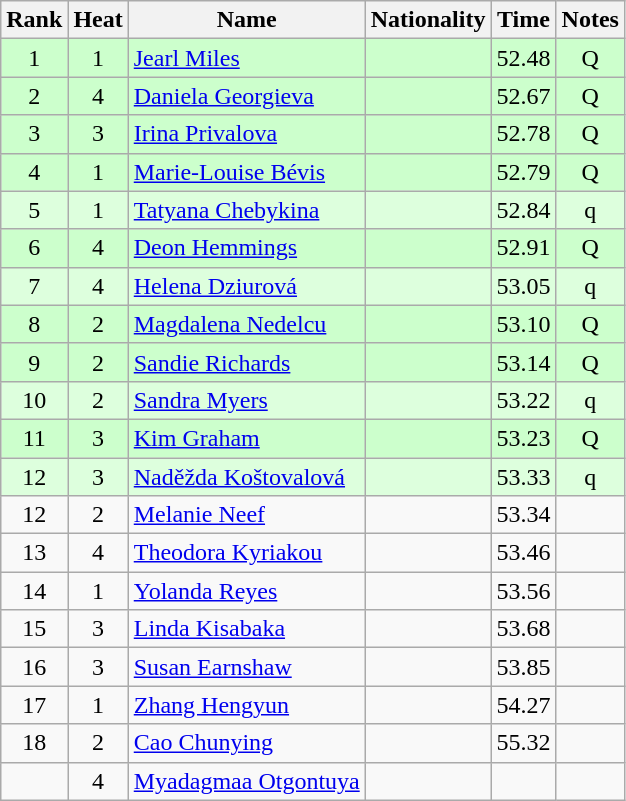<table class="wikitable sortable" style="text-align:center">
<tr>
<th>Rank</th>
<th>Heat</th>
<th>Name</th>
<th>Nationality</th>
<th>Time</th>
<th>Notes</th>
</tr>
<tr bgcolor=ccffcc>
<td>1</td>
<td>1</td>
<td align="left"><a href='#'>Jearl Miles</a></td>
<td align=left></td>
<td>52.48</td>
<td>Q</td>
</tr>
<tr bgcolor=ccffcc>
<td>2</td>
<td>4</td>
<td align="left"><a href='#'>Daniela Georgieva</a></td>
<td align=left></td>
<td>52.67</td>
<td>Q</td>
</tr>
<tr bgcolor=ccffcc>
<td>3</td>
<td>3</td>
<td align="left"><a href='#'>Irina Privalova</a></td>
<td align=left></td>
<td>52.78</td>
<td>Q</td>
</tr>
<tr bgcolor=ccffcc>
<td>4</td>
<td>1</td>
<td align="left"><a href='#'>Marie-Louise Bévis</a></td>
<td align=left></td>
<td>52.79</td>
<td>Q</td>
</tr>
<tr bgcolor=ddffdd>
<td>5</td>
<td>1</td>
<td align="left"><a href='#'>Tatyana Chebykina</a></td>
<td align=left></td>
<td>52.84</td>
<td>q</td>
</tr>
<tr bgcolor=ccffcc>
<td>6</td>
<td>4</td>
<td align="left"><a href='#'>Deon Hemmings</a></td>
<td align=left></td>
<td>52.91</td>
<td>Q</td>
</tr>
<tr bgcolor=ddffdd>
<td>7</td>
<td>4</td>
<td align="left"><a href='#'>Helena Dziurová</a></td>
<td align=left></td>
<td>53.05</td>
<td>q</td>
</tr>
<tr bgcolor=ccffcc>
<td>8</td>
<td>2</td>
<td align="left"><a href='#'>Magdalena Nedelcu</a></td>
<td align=left></td>
<td>53.10</td>
<td>Q</td>
</tr>
<tr bgcolor=ccffcc>
<td>9</td>
<td>2</td>
<td align="left"><a href='#'>Sandie Richards</a></td>
<td align=left></td>
<td>53.14</td>
<td>Q</td>
</tr>
<tr bgcolor=ddffdd>
<td>10</td>
<td>2</td>
<td align="left"><a href='#'>Sandra Myers</a></td>
<td align=left></td>
<td>53.22</td>
<td>q</td>
</tr>
<tr bgcolor=ccffcc>
<td>11</td>
<td>3</td>
<td align="left"><a href='#'>Kim Graham</a></td>
<td align=left></td>
<td>53.23</td>
<td>Q</td>
</tr>
<tr bgcolor=ddffdd>
<td>12</td>
<td>3</td>
<td align="left"><a href='#'>Naděžda Koštovalová</a></td>
<td align=left></td>
<td>53.33</td>
<td>q</td>
</tr>
<tr>
<td>12</td>
<td>2</td>
<td align="left"><a href='#'>Melanie Neef</a></td>
<td align=left></td>
<td>53.34</td>
<td></td>
</tr>
<tr>
<td>13</td>
<td>4</td>
<td align="left"><a href='#'>Theodora Kyriakou</a></td>
<td align=left></td>
<td>53.46</td>
<td></td>
</tr>
<tr>
<td>14</td>
<td>1</td>
<td align="left"><a href='#'>Yolanda Reyes</a></td>
<td align=left></td>
<td>53.56</td>
<td></td>
</tr>
<tr>
<td>15</td>
<td>3</td>
<td align="left"><a href='#'>Linda Kisabaka</a></td>
<td align=left></td>
<td>53.68</td>
<td></td>
</tr>
<tr>
<td>16</td>
<td>3</td>
<td align="left"><a href='#'>Susan Earnshaw</a></td>
<td align=left></td>
<td>53.85</td>
<td></td>
</tr>
<tr>
<td>17</td>
<td>1</td>
<td align="left"><a href='#'>Zhang Hengyun</a></td>
<td align=left></td>
<td>54.27</td>
<td></td>
</tr>
<tr>
<td>18</td>
<td>2</td>
<td align="left"><a href='#'>Cao Chunying</a></td>
<td align=left></td>
<td>55.32</td>
<td></td>
</tr>
<tr>
<td></td>
<td>4</td>
<td align="left"><a href='#'>Myadagmaa Otgontuya</a></td>
<td align=left></td>
<td></td>
<td></td>
</tr>
</table>
